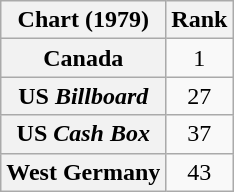<table class="wikitable sortable plainrowheaders" style="text-align:center">
<tr>
<th>Chart (1979)</th>
<th>Rank</th>
</tr>
<tr>
<th scope="row">Canada</th>
<td>1</td>
</tr>
<tr>
<th scope="row">US <em>Billboard</em></th>
<td>27</td>
</tr>
<tr>
<th scope="row">US <em>Cash Box</em></th>
<td>37</td>
</tr>
<tr>
<th scope="row">West Germany</th>
<td>43</td>
</tr>
</table>
